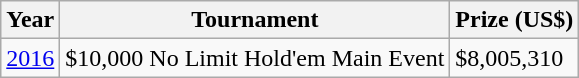<table class="wikitable">
<tr>
<th>Year</th>
<th>Tournament</th>
<th>Prize (US$)</th>
</tr>
<tr>
<td><a href='#'>2016</a></td>
<td>$10,000 No Limit Hold'em Main Event</td>
<td>$8,005,310</td>
</tr>
</table>
